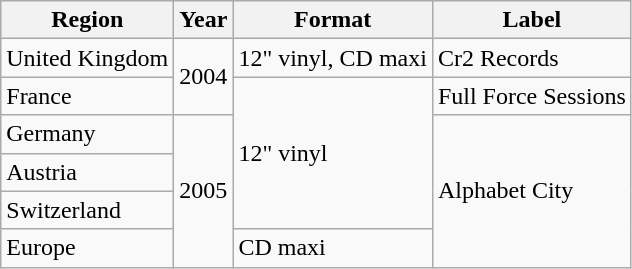<table class="wikitable">
<tr>
<th>Region</th>
<th>Year</th>
<th>Format</th>
<th>Label</th>
</tr>
<tr>
<td>United Kingdom</td>
<td rowspan="2">2004</td>
<td>12" vinyl, CD maxi</td>
<td>Cr2 Records</td>
</tr>
<tr>
<td>France</td>
<td rowspan="4">12" vinyl</td>
<td>Full Force Sessions</td>
</tr>
<tr>
<td>Germany</td>
<td rowspan="4">2005</td>
<td rowspan="4">Alphabet City</td>
</tr>
<tr>
<td>Austria</td>
</tr>
<tr>
<td>Switzerland</td>
</tr>
<tr>
<td>Europe</td>
<td>CD maxi</td>
</tr>
</table>
